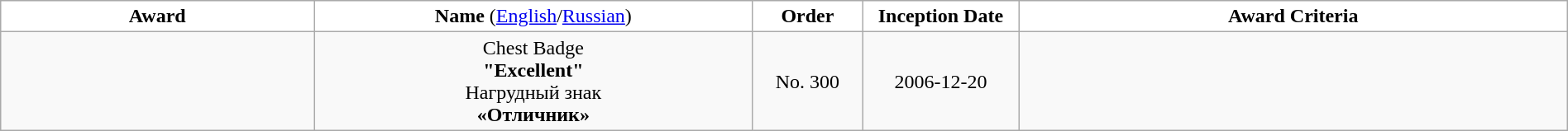<table class="wikitable sortable" width="100%">
<tr>
<td width="20%" bgcolor="#FFFFFF" style="text-align:center;"><strong>Award</strong></td>
<td width="28%" bgcolor="#FFFFFF" style="text-align:center;"><strong>Name</strong> (<a href='#'>English</a>/<a href='#'>Russian</a>)</td>
<td width="07%" bgcolor="#FFFFFF" style="text-align:center;"><strong>Order</strong></td>
<td width="10%" bgcolor="#FFFFFF" style="text-align:center;"><strong>Inception Date</strong></td>
<td width="35%" bgcolor="#FFFFFF" style="text-align:center;"><strong>Award Criteria</strong></td>
</tr>
<tr>
<td></td>
<td style="text-align:center;">Chest Badge<br><strong>"Excellent"</strong><br>Нагрудный знак<br><strong>«Отличник»</strong></td>
<td style="text-align:center;">No. 300</td>
<td style="text-align:center;">2006-12-20</td>
<td style="text-align:center;"></td>
</tr>
</table>
